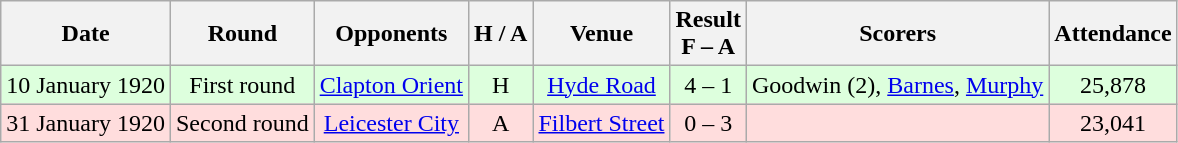<table class="wikitable" style="text-align:center">
<tr>
<th>Date</th>
<th>Round</th>
<th>Opponents</th>
<th>H / A</th>
<th>Venue</th>
<th>Result<br>F – A</th>
<th>Scorers</th>
<th>Attendance</th>
</tr>
<tr bgcolor="#ddffdd">
<td>10 January 1920</td>
<td>First round</td>
<td><a href='#'>Clapton Orient</a></td>
<td>H</td>
<td><a href='#'>Hyde Road</a></td>
<td>4 – 1</td>
<td>Goodwin (2), <a href='#'>Barnes</a>, <a href='#'>Murphy</a></td>
<td>25,878</td>
</tr>
<tr bgcolor="#ffdddd">
<td>31 January 1920</td>
<td>Second round</td>
<td><a href='#'>Leicester City</a></td>
<td>A</td>
<td><a href='#'>Filbert Street</a></td>
<td>0 – 3</td>
<td></td>
<td>23,041</td>
</tr>
</table>
